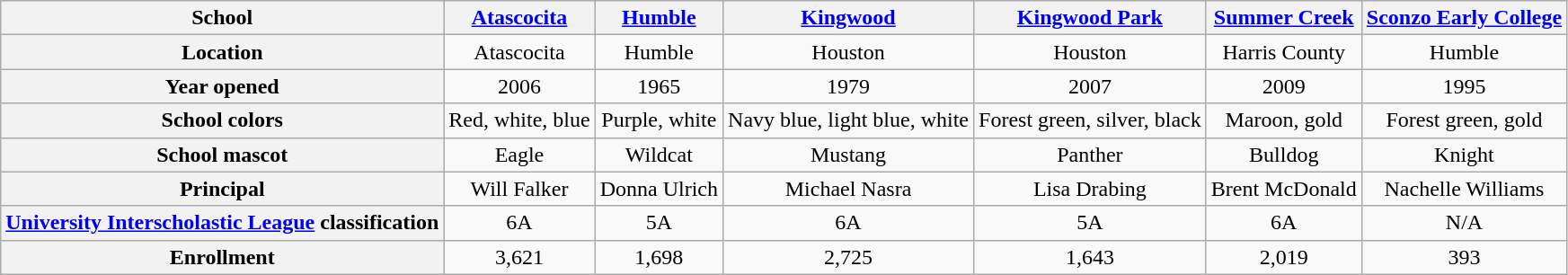<table class="wikitable sortable" style="text-align: center">
<tr>
<th scope="col">School</th>
<th scope="col"><a href='#'>Atascocita</a></th>
<th scope="col"><a href='#'>Humble</a></th>
<th scope="col"><a href='#'>Kingwood</a></th>
<th scope="col"><a href='#'>Kingwood Park</a></th>
<th scope="col"><a href='#'>Summer Creek</a></th>
<th scope="col"><a href='#'>Sconzo Early College</a></th>
</tr>
<tr>
<th scope="row">Location</th>
<td>Atascocita</td>
<td>Humble</td>
<td>Houston</td>
<td>Houston</td>
<td>Harris County</td>
<td>Humble</td>
</tr>
<tr>
<th scope="row">Year opened</th>
<td>2006</td>
<td>1965</td>
<td>1979</td>
<td>2007</td>
<td>2009</td>
<td>1995</td>
</tr>
<tr>
<th scope="row">School colors</th>
<td>Red, white, blue</td>
<td>Purple, white</td>
<td>Navy blue, light blue, white</td>
<td>Forest green, silver, black</td>
<td>Maroon, gold</td>
<td>Forest green, gold</td>
</tr>
<tr>
<th scope="row">School mascot</th>
<td>Eagle</td>
<td>Wildcat</td>
<td>Mustang</td>
<td>Panther</td>
<td>Bulldog</td>
<td>Knight</td>
</tr>
<tr>
<th scope="row">Principal</th>
<td>Will Falker</td>
<td>Donna Ulrich</td>
<td>Michael Nasra</td>
<td>Lisa Drabing</td>
<td>Brent McDonald</td>
<td>Nachelle Williams</td>
</tr>
<tr>
<th scope="row"><a href='#'>University Interscholastic League</a> classification</th>
<td>6A</td>
<td>5A</td>
<td>6A</td>
<td>5A</td>
<td>6A</td>
<td>N/A</td>
</tr>
<tr>
<th scope="row">Enrollment</th>
<td>3,621</td>
<td>1,698</td>
<td>2,725</td>
<td>1,643</td>
<td>2,019</td>
<td>393</td>
</tr>
</table>
